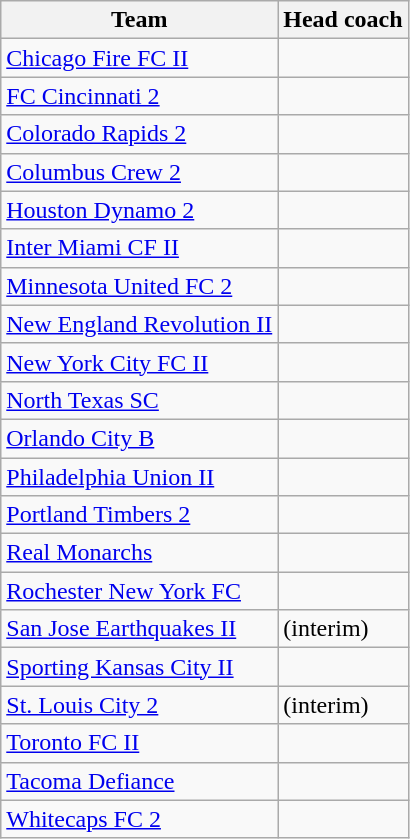<table class="wikitable sortable" style="text-align: left;">
<tr>
<th>Team</th>
<th>Head coach</th>
</tr>
<tr>
<td><a href='#'>Chicago Fire FC II</a></td>
<td> </td>
</tr>
<tr>
<td><a href='#'>FC Cincinnati 2</a></td>
<td> </td>
</tr>
<tr>
<td><a href='#'>Colorado Rapids 2</a></td>
<td> </td>
</tr>
<tr>
<td><a href='#'>Columbus Crew 2</a></td>
<td> </td>
</tr>
<tr>
<td><a href='#'>Houston Dynamo 2</a></td>
<td> </td>
</tr>
<tr>
<td><a href='#'>Inter Miami CF II</a></td>
<td> </td>
</tr>
<tr>
<td><a href='#'>Minnesota United FC 2</a></td>
<td> </td>
</tr>
<tr>
<td><a href='#'>New England Revolution II</a></td>
<td> </td>
</tr>
<tr>
<td><a href='#'>New York City FC II</a></td>
<td> </td>
</tr>
<tr>
<td><a href='#'>North Texas SC</a></td>
<td> </td>
</tr>
<tr>
<td><a href='#'>Orlando City B</a></td>
<td> </td>
</tr>
<tr>
<td><a href='#'>Philadelphia Union II</a></td>
<td> </td>
</tr>
<tr>
<td><a href='#'>Portland Timbers 2</a></td>
<td> </td>
</tr>
<tr>
<td><a href='#'>Real Monarchs</a></td>
<td> </td>
</tr>
<tr>
<td><a href='#'>Rochester New York FC</a></td>
<td> </td>
</tr>
<tr>
<td><a href='#'>San Jose Earthquakes II</a></td>
<td>  (interim)</td>
</tr>
<tr>
<td><a href='#'>Sporting Kansas City II</a></td>
<td> </td>
</tr>
<tr>
<td><a href='#'>St. Louis City 2</a></td>
<td>  (interim)</td>
</tr>
<tr>
<td><a href='#'>Toronto FC II</a></td>
<td> </td>
</tr>
<tr>
<td><a href='#'>Tacoma Defiance</a></td>
<td> </td>
</tr>
<tr>
<td><a href='#'>Whitecaps FC 2</a></td>
<td> </td>
</tr>
</table>
